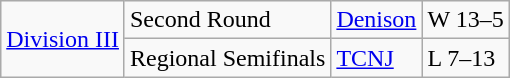<table class="wikitable">
<tr>
<td rowspan="5"><a href='#'>Division III</a></td>
<td>Second Round</td>
<td><a href='#'>Denison</a></td>
<td>W 13–5</td>
</tr>
<tr>
<td>Regional Semifinals</td>
<td><a href='#'>TCNJ</a></td>
<td>L 7–13</td>
</tr>
</table>
